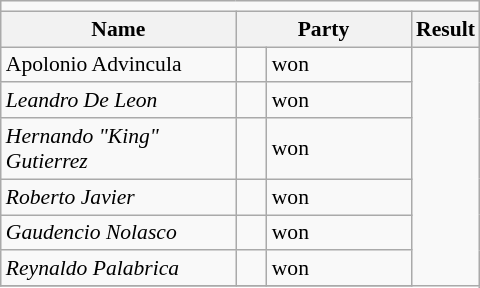<table class=wikitable style="font-size:90%">
<tr>
<td colspan=4 bgcolor=></td>
</tr>
<tr>
<th width=150px>Name</th>
<th colspan=2 width=110px>Party</th>
<th>Result</th>
</tr>
<tr>
<td>Apolonio Advincula</td>
<td></td>
<td>won</td>
</tr>
<tr>
<td><em>Leandro De Leon</em></td>
<td></td>
<td>won</td>
</tr>
<tr>
<td><em>Hernando "King" Gutierrez</em></td>
<td></td>
<td>won</td>
</tr>
<tr>
<td><em>Roberto Javier</em></td>
<td></td>
<td>won</td>
</tr>
<tr>
<td><em>Gaudencio Nolasco</em></td>
<td></td>
<td>won</td>
</tr>
<tr>
<td><em>Reynaldo Palabrica</em></td>
<td></td>
<td>won</td>
</tr>
<tr>
</tr>
</table>
